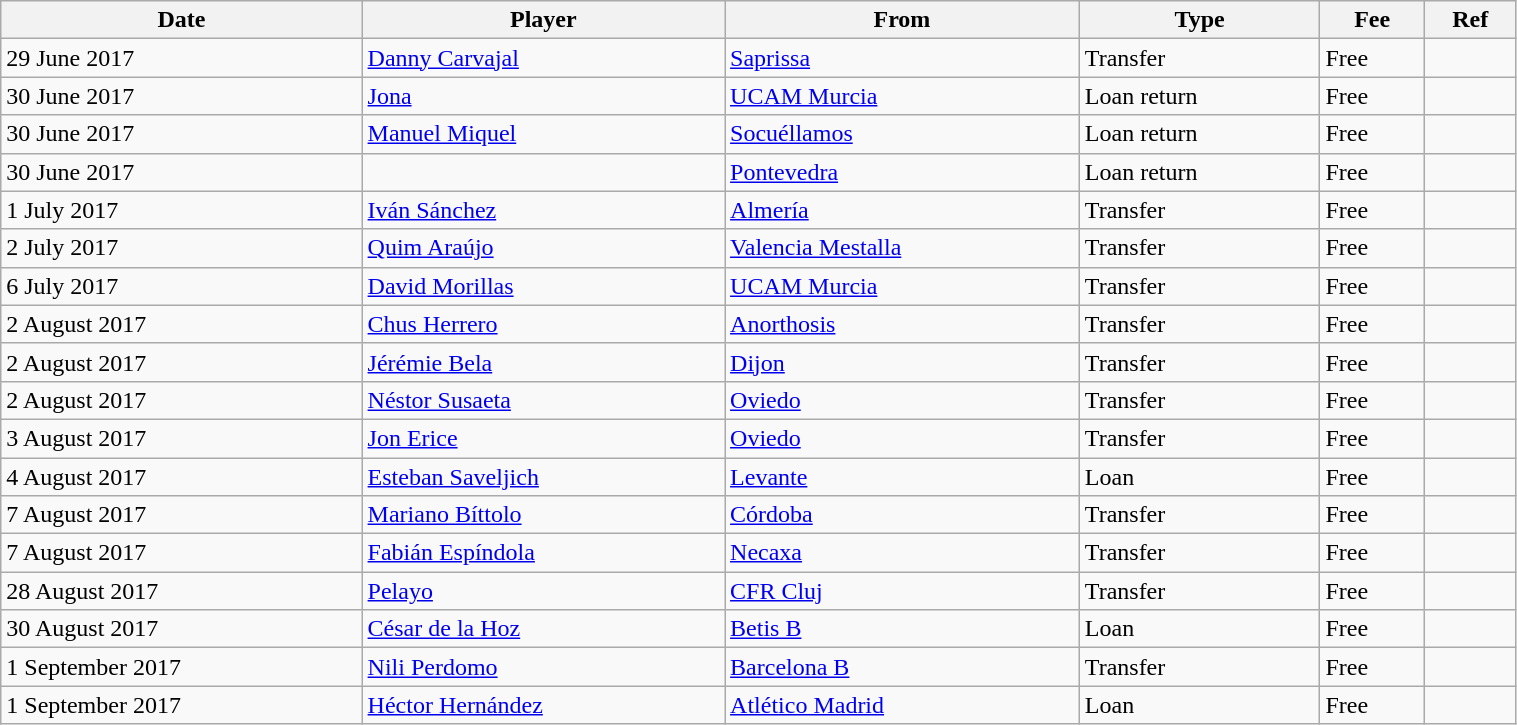<table class="wikitable" style="width:80%;">
<tr>
<th><strong>Date</strong></th>
<th><strong>Player</strong></th>
<th><strong>From</strong></th>
<th><strong>Type</strong></th>
<th><strong>Fee</strong></th>
<th><strong>Ref</strong></th>
</tr>
<tr>
<td>29 June 2017</td>
<td> <a href='#'>Danny Carvajal</a></td>
<td> <a href='#'>Saprissa</a></td>
<td>Transfer</td>
<td>Free</td>
<td></td>
</tr>
<tr>
<td>30 June 2017</td>
<td> <a href='#'>Jona</a></td>
<td> <a href='#'>UCAM Murcia</a></td>
<td>Loan return</td>
<td>Free</td>
<td></td>
</tr>
<tr>
<td>30 June 2017</td>
<td> <a href='#'>Manuel Miquel</a></td>
<td> <a href='#'>Socuéllamos</a></td>
<td>Loan return</td>
<td>Free</td>
<td></td>
</tr>
<tr>
<td>30 June 2017</td>
<td> </td>
<td> <a href='#'>Pontevedra</a></td>
<td>Loan return</td>
<td>Free</td>
<td></td>
</tr>
<tr>
<td>1 July 2017</td>
<td> <a href='#'>Iván Sánchez</a></td>
<td> <a href='#'>Almería</a></td>
<td>Transfer</td>
<td>Free</td>
<td></td>
</tr>
<tr>
<td>2 July 2017</td>
<td> <a href='#'>Quim Araújo</a></td>
<td> <a href='#'>Valencia Mestalla</a></td>
<td>Transfer</td>
<td>Free</td>
<td></td>
</tr>
<tr>
<td>6 July 2017</td>
<td> <a href='#'>David Morillas</a></td>
<td> <a href='#'>UCAM Murcia</a></td>
<td>Transfer</td>
<td>Free</td>
<td></td>
</tr>
<tr>
<td>2 August 2017</td>
<td> <a href='#'>Chus Herrero</a></td>
<td> <a href='#'>Anorthosis</a></td>
<td>Transfer</td>
<td>Free</td>
<td></td>
</tr>
<tr>
<td>2 August 2017</td>
<td> <a href='#'>Jérémie Bela</a></td>
<td> <a href='#'>Dijon</a></td>
<td>Transfer</td>
<td>Free</td>
<td></td>
</tr>
<tr>
<td>2 August 2017</td>
<td> <a href='#'>Néstor Susaeta</a></td>
<td> <a href='#'>Oviedo</a></td>
<td>Transfer</td>
<td>Free</td>
<td></td>
</tr>
<tr>
<td>3 August 2017</td>
<td> <a href='#'>Jon Erice</a></td>
<td> <a href='#'>Oviedo</a></td>
<td>Transfer</td>
<td>Free</td>
<td></td>
</tr>
<tr>
<td>4 August 2017</td>
<td> <a href='#'>Esteban Saveljich</a></td>
<td> <a href='#'>Levante</a></td>
<td>Loan</td>
<td>Free</td>
<td></td>
</tr>
<tr>
<td>7 August 2017</td>
<td> <a href='#'>Mariano Bíttolo</a></td>
<td> <a href='#'>Córdoba</a></td>
<td>Transfer</td>
<td>Free</td>
<td></td>
</tr>
<tr>
<td>7 August 2017</td>
<td> <a href='#'>Fabián Espíndola</a></td>
<td> <a href='#'>Necaxa</a></td>
<td>Transfer</td>
<td>Free</td>
<td></td>
</tr>
<tr>
<td>28 August 2017</td>
<td> <a href='#'>Pelayo</a></td>
<td> <a href='#'>CFR Cluj</a></td>
<td>Transfer</td>
<td>Free</td>
<td></td>
</tr>
<tr>
<td>30 August 2017</td>
<td> <a href='#'>César de la Hoz</a></td>
<td> <a href='#'>Betis B</a></td>
<td>Loan</td>
<td>Free</td>
<td></td>
</tr>
<tr>
<td>1 September 2017</td>
<td> <a href='#'>Nili Perdomo</a></td>
<td> <a href='#'>Barcelona B</a></td>
<td>Transfer</td>
<td>Free</td>
<td></td>
</tr>
<tr>
<td>1 September 2017</td>
<td> <a href='#'>Héctor Hernández</a></td>
<td> <a href='#'>Atlético Madrid</a></td>
<td>Loan</td>
<td>Free</td>
<td></td>
</tr>
</table>
